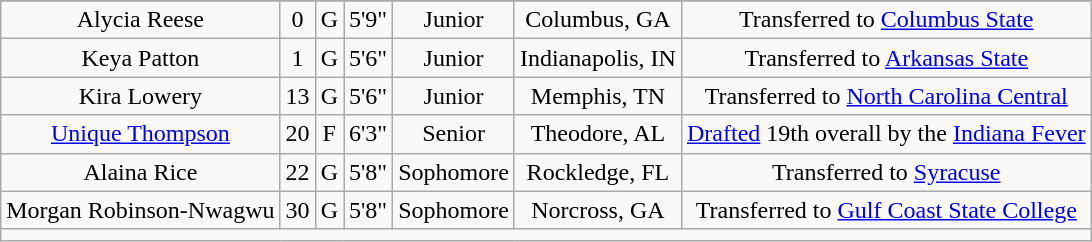<table class="wikitable sortable sortable" style="text-align: center">
<tr align=center>
</tr>
<tr>
<td>Alycia Reese</td>
<td>0</td>
<td>G</td>
<td>5'9"</td>
<td>Junior</td>
<td>Columbus, GA</td>
<td>Transferred to <a href='#'>Columbus State</a></td>
</tr>
<tr>
<td>Keya Patton</td>
<td>1</td>
<td>G</td>
<td>5'6"</td>
<td>Junior</td>
<td>Indianapolis, IN</td>
<td>Transferred to <a href='#'>Arkansas State</a></td>
</tr>
<tr>
<td>Kira Lowery</td>
<td>13</td>
<td>G</td>
<td>5'6"</td>
<td>Junior</td>
<td>Memphis, TN</td>
<td>Transferred to <a href='#'>North Carolina Central</a></td>
</tr>
<tr>
<td><a href='#'>Unique Thompson</a></td>
<td>20</td>
<td>F</td>
<td>6'3"</td>
<td>Senior</td>
<td>Theodore, AL</td>
<td><a href='#'>Drafted</a> 19th overall by the <a href='#'>Indiana Fever</a></td>
</tr>
<tr>
<td>Alaina Rice</td>
<td>22</td>
<td>G</td>
<td>5'8"</td>
<td>Sophomore</td>
<td>Rockledge, FL</td>
<td>Transferred to <a href='#'>Syracuse</a></td>
</tr>
<tr>
<td>Morgan Robinson-Nwagwu</td>
<td>30</td>
<td>G</td>
<td>5'8"</td>
<td>Sophomore</td>
<td>Norcross, GA</td>
<td>Transferred to <a href='#'>Gulf Coast State College</a></td>
</tr>
<tr>
<td colspan=7></td>
</tr>
</table>
